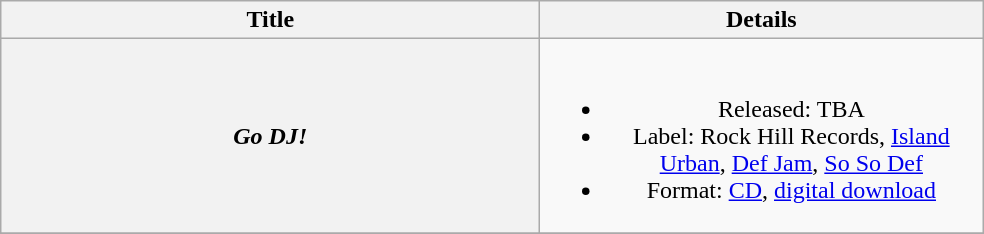<table class="wikitable plainrowheaders" style="text-align:center;">
<tr>
<th scope="col" style="width:22em;">Title</th>
<th scope="col" style="width:18em;">Details</th>
</tr>
<tr>
<th scope="row"><strong><em>Go DJ!</em></strong></th>
<td><br><ul><li>Released: TBA</li><li>Label: Rock Hill Records, <a href='#'>Island Urban</a>, <a href='#'>Def Jam</a>, <a href='#'>So So Def</a></li><li>Format: <a href='#'>CD</a>, <a href='#'>digital download</a></li></ul></td>
</tr>
<tr>
</tr>
</table>
